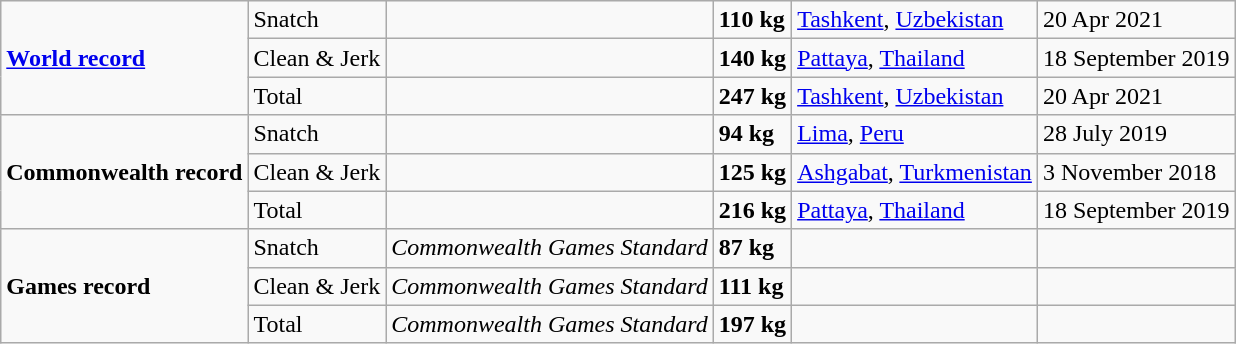<table class="wikitable">
<tr>
<td rowspan=3><strong><a href='#'>World record</a></strong></td>
<td>Snatch</td>
<td></td>
<td><strong>110 kg</strong></td>
<td><a href='#'>Tashkent</a>, <a href='#'>Uzbekistan</a></td>
<td>20 Apr 2021</td>
</tr>
<tr>
<td>Clean & Jerk</td>
<td></td>
<td><strong>140 kg</strong></td>
<td><a href='#'>Pattaya</a>, <a href='#'>Thailand</a></td>
<td>18 September 2019</td>
</tr>
<tr>
<td>Total</td>
<td></td>
<td><strong>247 kg</strong></td>
<td><a href='#'>Tashkent</a>, <a href='#'>Uzbekistan</a></td>
<td>20 Apr 2021</td>
</tr>
<tr>
<td rowspan=3><strong>Commonwealth record</strong></td>
<td>Snatch</td>
<td></td>
<td><strong>94 kg</strong></td>
<td><a href='#'>Lima</a>, <a href='#'>Peru</a></td>
<td>28 July 2019</td>
</tr>
<tr>
<td>Clean & Jerk</td>
<td></td>
<td><strong>125 kg</strong></td>
<td><a href='#'>Ashgabat</a>, <a href='#'>Turkmenistan</a></td>
<td>3 November 2018</td>
</tr>
<tr>
<td>Total</td>
<td></td>
<td><strong>216 kg</strong></td>
<td><a href='#'>Pattaya</a>, <a href='#'>Thailand</a></td>
<td>18 September 2019</td>
</tr>
<tr>
<td rowspan=3><strong>Games record</strong></td>
<td>Snatch</td>
<td align=center><em>Commonwealth Games Standard</em></td>
<td><strong>87 kg</strong></td>
<td></td>
<td></td>
</tr>
<tr>
<td>Clean & Jerk</td>
<td align=center><em>Commonwealth Games Standard</em></td>
<td><strong>111 kg</strong></td>
<td></td>
<td></td>
</tr>
<tr>
<td>Total</td>
<td align=center><em>Commonwealth Games Standard</em></td>
<td><strong>197 kg</strong></td>
<td></td>
<td></td>
</tr>
</table>
